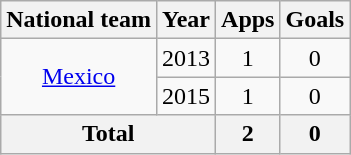<table class="wikitable" style="text-align: center;">
<tr>
<th>National team</th>
<th>Year</th>
<th>Apps</th>
<th>Goals</th>
</tr>
<tr>
<td rowspan="2" valign="center"><a href='#'>Mexico</a></td>
<td>2013</td>
<td>1</td>
<td>0</td>
</tr>
<tr>
<td>2015</td>
<td>1</td>
<td>0</td>
</tr>
<tr>
<th colspan="2">Total</th>
<th>2</th>
<th>0</th>
</tr>
</table>
